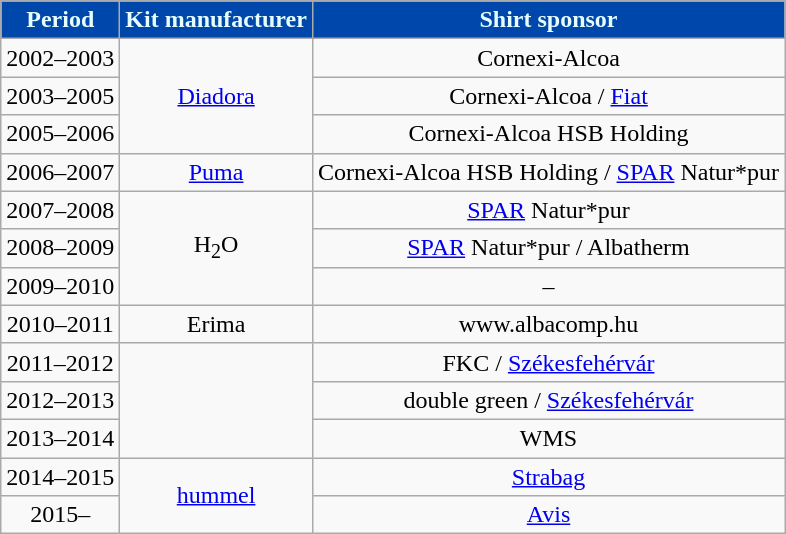<table class="wikitable" style="text-align:center; margin-left:1em">
<tr>
<th style="color:#E7FEFF; background:#0047AB;">Period</th>
<th style="color:#E7FEFF; background:#0047AB;">Kit manufacturer</th>
<th style="color:#E7FEFF; background:#0047AB;">Shirt sponsor</th>
</tr>
<tr>
<td>2002–2003</td>
<td rowspan=3><a href='#'>Diadora</a></td>
<td>Cornexi-Alcoa</td>
</tr>
<tr>
<td>2003–2005</td>
<td>Cornexi-Alcoa / <a href='#'>Fiat</a></td>
</tr>
<tr>
<td>2005–2006</td>
<td>Cornexi-Alcoa HSB Holding</td>
</tr>
<tr>
<td>2006–2007</td>
<td><a href='#'>Puma</a></td>
<td>Cornexi-Alcoa HSB Holding / <a href='#'>SPAR</a> Natur*pur</td>
</tr>
<tr>
<td>2007–2008</td>
<td rowspan=3>H<sub>2</sub>O</td>
<td><a href='#'>SPAR</a> Natur*pur</td>
</tr>
<tr>
<td>2008–2009</td>
<td><a href='#'>SPAR</a> Natur*pur / Albatherm</td>
</tr>
<tr>
<td>2009–2010</td>
<td>–</td>
</tr>
<tr>
<td>2010–2011</td>
<td>Erima</td>
<td>www.albacomp.hu</td>
</tr>
<tr>
<td>2011–2012</td>
<td rowspan=3></td>
<td>FKC / <a href='#'>Székesfehérvár</a></td>
</tr>
<tr>
<td>2012–2013</td>
<td>double green / <a href='#'>Székesfehérvár</a></td>
</tr>
<tr>
<td>2013–2014</td>
<td>WMS</td>
</tr>
<tr>
<td>2014–2015</td>
<td rowspan=2><a href='#'>hummel</a></td>
<td><a href='#'>Strabag</a></td>
</tr>
<tr>
<td>2015–</td>
<td><a href='#'>Avis</a></td>
</tr>
</table>
